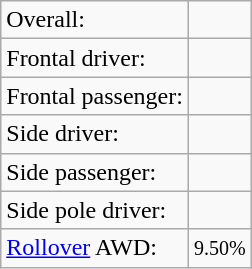<table class="wikitable">
<tr>
<td>Overall:</td>
<td></td>
</tr>
<tr>
<td>Frontal driver:</td>
<td></td>
</tr>
<tr>
<td>Frontal passenger:</td>
<td></td>
</tr>
<tr>
<td>Side driver:</td>
<td></td>
</tr>
<tr>
<td>Side passenger:</td>
<td></td>
</tr>
<tr>
<td>Side pole driver:</td>
<td></td>
</tr>
<tr>
<td><a href='#'>Rollover</a> AWD:</td>
<td> <small>9.50%</small></td>
</tr>
</table>
